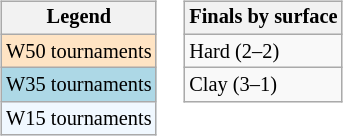<table>
<tr valign=top>
<td><br><table class="wikitable" style=font-size:85%;>
<tr>
<th>Legend</th>
</tr>
<tr style="background:#ffe4c4;">
<td>W50 tournaments</td>
</tr>
<tr style="background:lightblue;">
<td>W35 tournaments</td>
</tr>
<tr style="background:#f0f8ff;">
<td>W15 tournaments</td>
</tr>
</table>
</td>
<td><br><table class="wikitable" style=font-size:85%;>
<tr>
<th>Finals by surface</th>
</tr>
<tr>
<td>Hard (2–2)</td>
</tr>
<tr>
<td>Clay (3–1)</td>
</tr>
</table>
</td>
</tr>
</table>
